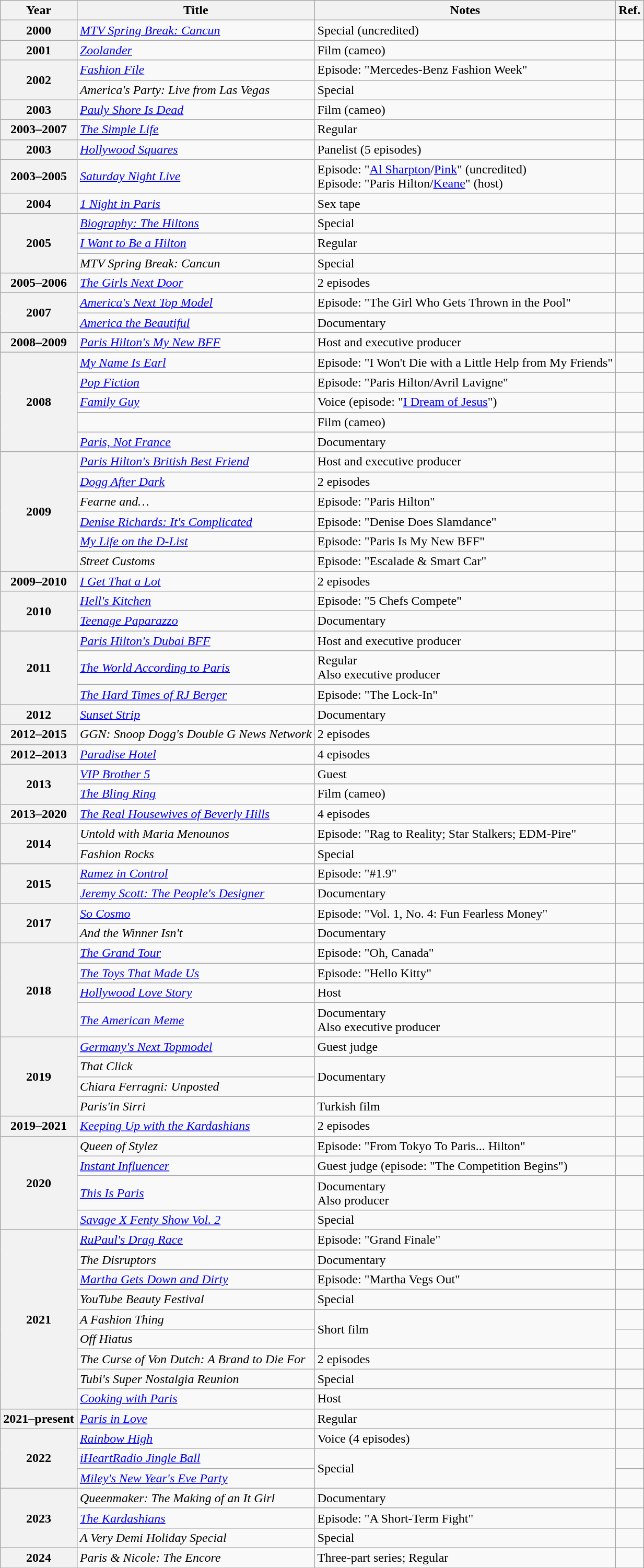<table class="wikitable sortable">
<tr>
<th>Year</th>
<th>Title</th>
<th>Notes</th>
<th class="unsortable">Ref.</th>
</tr>
<tr>
<th scope=row>2000</th>
<td><em><a href='#'>MTV Spring Break: Cancun</a></em></td>
<td>Special (uncredited)</td>
<td></td>
</tr>
<tr>
<th scope=row>2001</th>
<td><em><a href='#'>Zoolander</a></em></td>
<td>Film (cameo)</td>
<td></td>
</tr>
<tr>
<th rowspan="2" scope="row">2002</th>
<td><em><a href='#'>Fashion File</a></em></td>
<td>Episode: "Mercedes-Benz Fashion Week"</td>
<td></td>
</tr>
<tr>
<td><em>America's Party: Live from Las Vegas</em></td>
<td>Special</td>
<td></td>
</tr>
<tr>
<th scope=row>2003</th>
<td><em><a href='#'>Pauly Shore Is Dead</a></em></td>
<td>Film (cameo)</td>
<td></td>
</tr>
<tr>
<th scope=row>2003–2007</th>
<td><em><a href='#'>The Simple Life</a></em></td>
<td>Regular</td>
<td></td>
</tr>
<tr>
<th scope=row>2003</th>
<td><em><a href='#'>Hollywood Squares</a></em></td>
<td>Panelist (5 episodes)</td>
<td></td>
</tr>
<tr>
<th scope=row>2003–2005</th>
<td><em><a href='#'>Saturday Night Live</a></em></td>
<td>Episode: "<a href='#'>Al Sharpton</a>/<a href='#'>Pink</a>" (uncredited)<br>Episode: "Paris Hilton/<a href='#'>Keane</a>" (host)</td>
<td></td>
</tr>
<tr>
<th scope=row>2004</th>
<td><em><a href='#'>1 Night in Paris</a></em></td>
<td>Sex tape</td>
<td></td>
</tr>
<tr>
<th rowspan="3" scope="row">2005</th>
<td><a href='#'><em>Biography: The Hiltons</em></a></td>
<td>Special</td>
<td></td>
</tr>
<tr>
<td><em><a href='#'>I Want to Be a Hilton</a></em></td>
<td>Regular</td>
<td></td>
</tr>
<tr>
<td><em>MTV Spring Break: Cancun</em></td>
<td>Special</td>
<td></td>
</tr>
<tr>
<th scope=row>2005–2006</th>
<td><em><a href='#'>The Girls Next Door</a></em></td>
<td>2 episodes</td>
<td></td>
</tr>
<tr>
<th rowspan="2" scope="row">2007</th>
<td><em><a href='#'>America's Next Top Model</a></em></td>
<td>Episode: "The Girl Who Gets Thrown in the Pool"</td>
<td></td>
</tr>
<tr>
<td><em><a href='#'>America the Beautiful</a></em></td>
<td>Documentary</td>
<td></td>
</tr>
<tr>
<th scope=row>2008–2009</th>
<td><em><a href='#'>Paris Hilton's My New BFF</a></em></td>
<td>Host and executive producer</td>
<td></td>
</tr>
<tr>
<th rowspan="5" scope="row">2008</th>
<td><em><a href='#'>My Name Is Earl</a></em></td>
<td>Episode: "I Won't Die with a Little Help from My Friends"</td>
<td></td>
</tr>
<tr>
<td><a href='#'><em>Pop Fiction</em></a></td>
<td>Episode: "Paris Hilton/Avril Lavigne"</td>
<td></td>
</tr>
<tr>
<td><em><a href='#'>Family Guy</a></em></td>
<td>Voice (episode: "<a href='#'>I Dream of Jesus</a>")</td>
<td></td>
</tr>
<tr>
<td><em></em></td>
<td>Film (cameo)</td>
<td></td>
</tr>
<tr>
<td><em><a href='#'>Paris, Not France</a></em></td>
<td>Documentary</td>
<td></td>
</tr>
<tr>
<th rowspan="6" scope="row">2009</th>
<td><em><a href='#'>Paris Hilton's British Best Friend</a></em></td>
<td>Host and executive producer</td>
<td></td>
</tr>
<tr>
<td><em><a href='#'>Dogg After Dark</a></em></td>
<td>2 episodes</td>
<td></td>
</tr>
<tr>
<td><em>Fearne and…</em></td>
<td>Episode: "Paris Hilton"</td>
<td></td>
</tr>
<tr>
<td><em><a href='#'>Denise Richards: It's Complicated</a></em></td>
<td>Episode: "Denise Does Slamdance"</td>
<td></td>
</tr>
<tr>
<td><em><a href='#'>My Life on the D-List</a></em></td>
<td>Episode: "Paris Is My New BFF"</td>
<td></td>
</tr>
<tr>
<td><em>Street Customs</em></td>
<td>Episode: "Escalade & Smart Car"</td>
<td></td>
</tr>
<tr>
<th scope=row>2009–2010</th>
<td><em><a href='#'>I Get That a Lot</a></em></td>
<td>2 episodes</td>
<td></td>
</tr>
<tr>
<th rowspan="2" scope="row">2010</th>
<td><em><a href='#'>Hell's Kitchen</a></em></td>
<td>Episode: "5 Chefs Compete"</td>
<td></td>
</tr>
<tr>
<td><em><a href='#'>Teenage Paparazzo</a></em></td>
<td>Documentary</td>
<td></td>
</tr>
<tr>
<th rowspan="3" scope="row">2011</th>
<td><em><a href='#'>Paris Hilton's Dubai BFF</a></em></td>
<td>Host and executive producer</td>
<td></td>
</tr>
<tr>
<td><em><a href='#'>The World According to Paris</a></em></td>
<td>Regular<br>Also executive producer</td>
<td></td>
</tr>
<tr>
<td><em><a href='#'>The Hard Times of RJ Berger</a></em></td>
<td>Episode: "The Lock-In"</td>
<td></td>
</tr>
<tr>
<th scope=row>2012</th>
<td><em><a href='#'>Sunset Strip</a></em></td>
<td>Documentary</td>
<td></td>
</tr>
<tr>
<th scope=row>2012–2015</th>
<td><em>GGN: Snoop Dogg's Double G News Network</em></td>
<td>2 episodes</td>
<td></td>
</tr>
<tr>
<th scope=row>2012–2013</th>
<td><em><a href='#'>Paradise Hotel</a></em></td>
<td>4 episodes</td>
<td></td>
</tr>
<tr>
<th rowspan="2" scope="row">2013</th>
<td><em><a href='#'>VIP Brother 5</a></em></td>
<td>Guest</td>
<td></td>
</tr>
<tr>
<td><em><a href='#'>The Bling Ring</a></em></td>
<td>Film (cameo)</td>
<td></td>
</tr>
<tr>
<th scope=row>2013–2020</th>
<td><em><a href='#'>The Real Housewives of Beverly Hills</a></em></td>
<td>4 episodes</td>
<td></td>
</tr>
<tr>
<th rowspan="2" scope="row">2014</th>
<td><em>Untold with Maria Menounos</em></td>
<td>Episode: "Rag to Reality; Star Stalkers; EDM-Pire"</td>
<td></td>
</tr>
<tr>
<td><em>Fashion Rocks</em></td>
<td>Special</td>
<td></td>
</tr>
<tr>
<th rowspan="2" scope="row">2015</th>
<td><em><a href='#'>Ramez in Control</a></em></td>
<td>Episode: "#1.9"</td>
<td></td>
</tr>
<tr>
<td><em><a href='#'>Jeremy Scott: The People's Designer</a></em></td>
<td>Documentary</td>
<td></td>
</tr>
<tr>
<th rowspan="2" scope="row">2017</th>
<td><em><a href='#'>So Cosmo</a></em></td>
<td>Episode: "Vol. 1, No. 4: Fun Fearless Money"</td>
<td></td>
</tr>
<tr>
<td><em>And the Winner Isn't</em></td>
<td>Documentary</td>
<td></td>
</tr>
<tr>
<th rowspan="4" scope="row">2018</th>
<td><em><a href='#'>The Grand Tour</a></em></td>
<td>Episode: "Oh, Canada"</td>
<td></td>
</tr>
<tr>
<td><em><a href='#'>The Toys That Made Us</a></em></td>
<td>Episode: "Hello Kitty"</td>
<td></td>
</tr>
<tr>
<td><em><a href='#'>Hollywood Love Story</a></em></td>
<td>Host</td>
<td></td>
</tr>
<tr>
<td><em><a href='#'>The American Meme</a></em></td>
<td>Documentary<br>Also executive producer</td>
<td></td>
</tr>
<tr>
<th rowspan="4" scope="row">2019</th>
<td><em><a href='#'>Germany's Next Topmodel</a></em></td>
<td>Guest judge</td>
<td></td>
</tr>
<tr>
<td><em>That Click</em></td>
<td rowspan="2">Documentary</td>
<td></td>
</tr>
<tr>
<td><em>Chiara Ferragni: Unposted</em></td>
<td></td>
</tr>
<tr>
<td><em>Paris'in Sirri</em></td>
<td>Turkish film</td>
<td></td>
</tr>
<tr>
<th scope=row>2019–2021</th>
<td><em><a href='#'>Keeping Up with the Kardashians</a></em></td>
<td>2 episodes</td>
<td></td>
</tr>
<tr>
<th rowspan="4" scope="row">2020</th>
<td><em>Queen of Stylez</em></td>
<td>Episode: "From Tokyo To Paris... Hilton"</td>
<td></td>
</tr>
<tr>
<td><em><a href='#'>Instant Influencer</a></em></td>
<td>Guest judge (episode: "The Competition Begins")</td>
<td></td>
</tr>
<tr>
<td><em><a href='#'>This Is Paris</a></em></td>
<td>Documentary<br>Also producer</td>
<td></td>
</tr>
<tr>
<td><em><a href='#'>Savage X Fenty Show Vol. 2</a></em></td>
<td>Special</td>
<td></td>
</tr>
<tr>
<th rowspan="9" scope="row">2021</th>
<td><em><a href='#'>RuPaul's Drag Race</a></em></td>
<td>Episode: "Grand Finale"</td>
<td></td>
</tr>
<tr>
<td><em>The Disruptors</em></td>
<td>Documentary</td>
<td></td>
</tr>
<tr>
<td><em><a href='#'>Martha Gets Down and Dirty</a></em></td>
<td>Episode: "Martha Vegs Out"</td>
<td></td>
</tr>
<tr>
<td><em>YouTube Beauty Festival</em></td>
<td>Special</td>
<td></td>
</tr>
<tr>
<td><em>A Fashion Thing</em></td>
<td rowspan="2">Short film</td>
<td></td>
</tr>
<tr>
<td><em>Off Hiatus</em></td>
<td></td>
</tr>
<tr>
<td><em>The Curse of Von Dutch: A Brand to Die For</em></td>
<td>2 episodes</td>
<td></td>
</tr>
<tr>
<td><em>Tubi's Super Nostalgia Reunion</em></td>
<td>Special</td>
<td></td>
</tr>
<tr>
<td><em><a href='#'>Cooking with Paris</a></em></td>
<td>Host</td>
<td></td>
</tr>
<tr>
<th scope=row>2021–present</th>
<td><em><a href='#'>Paris in Love</a></em></td>
<td>Regular</td>
<td></td>
</tr>
<tr>
<th rowspan="3" scope="row">2022</th>
<td><em><a href='#'>Rainbow High</a></em></td>
<td>Voice (4 episodes)</td>
<td></td>
</tr>
<tr>
<td><em><a href='#'>iHeartRadio Jingle Ball</a></em></td>
<td rowspan="2">Special</td>
<td></td>
</tr>
<tr>
<td><em><a href='#'>Miley's New Year's Eve Party</a></em></td>
<td></td>
</tr>
<tr>
<th rowspan="3" scope="row">2023</th>
<td><em>Queenmaker: The Making of an It Girl</em></td>
<td>Documentary</td>
<td></td>
</tr>
<tr>
<td><em><a href='#'>The Kardashians</a></em></td>
<td>Episode: "A Short-Term Fight"</td>
<td></td>
</tr>
<tr>
<td><em>A Very Demi Holiday Special</em></td>
<td>Special</td>
<td></td>
</tr>
<tr>
<th scope="row">2024</th>
<td><em>Paris & Nicole: The Encore</em></td>
<td>Three-part series; Regular</td>
<td></td>
</tr>
<tr>
</tr>
</table>
